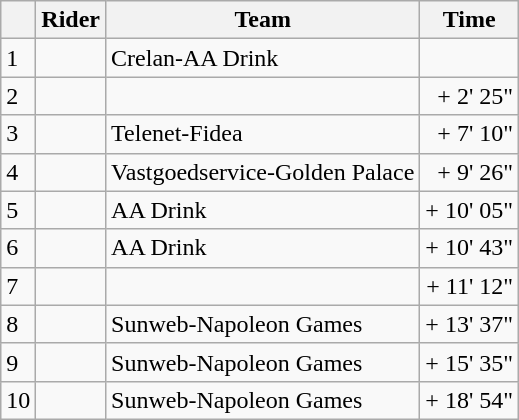<table class="wikitable">
<tr>
<th></th>
<th>Rider</th>
<th>Team</th>
<th>Time</th>
</tr>
<tr>
<td>1</td>
<td></td>
<td>Crelan-AA Drink</td>
<td align=right></td>
</tr>
<tr>
<td>2</td>
<td></td>
<td></td>
<td align=right>+ 2' 25"</td>
</tr>
<tr>
<td>3</td>
<td></td>
<td>Telenet-Fidea</td>
<td align=right>+ 7' 10"</td>
</tr>
<tr>
<td>4</td>
<td></td>
<td>Vastgoedservice-Golden Palace</td>
<td align=right>+ 9' 26"</td>
</tr>
<tr>
<td>5</td>
<td></td>
<td>AA Drink</td>
<td align=right>+ 10' 05"</td>
</tr>
<tr>
<td>6</td>
<td></td>
<td>AA Drink</td>
<td align=right>+ 10' 43"</td>
</tr>
<tr>
<td>7</td>
<td></td>
<td></td>
<td align=right>+ 11' 12"</td>
</tr>
<tr>
<td>8</td>
<td></td>
<td>Sunweb-Napoleon Games</td>
<td align=right>+ 13' 37"</td>
</tr>
<tr>
<td>9</td>
<td></td>
<td>Sunweb-Napoleon Games</td>
<td align=right>+ 15' 35"</td>
</tr>
<tr>
<td>10</td>
<td></td>
<td>Sunweb-Napoleon Games</td>
<td align=right>+ 18' 54"</td>
</tr>
</table>
